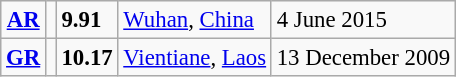<table class="wikitable" style="font-size:95%; position:relative;">
<tr>
<td align=center><strong><a href='#'>AR</a></strong></td>
<td></td>
<td><strong>9.91</strong></td>
<td><a href='#'>Wuhan</a>, <a href='#'>China</a></td>
<td>4 June 2015</td>
</tr>
<tr>
<td align=center><strong><a href='#'>GR</a></strong></td>
<td></td>
<td><strong>10.17</strong></td>
<td><a href='#'>Vientiane</a>, <a href='#'>Laos</a></td>
<td>13 December 2009</td>
</tr>
</table>
